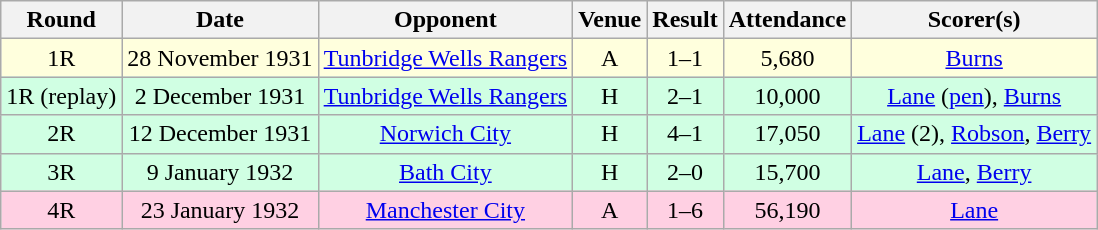<table style="text-align:center;" class="wikitable sortable">
<tr>
<th>Round</th>
<th>Date</th>
<th>Opponent</th>
<th>Venue</th>
<th>Result</th>
<th>Attendance</th>
<th>Scorer(s)</th>
</tr>
<tr style="background:#ffd;">
<td>1R</td>
<td>28 November 1931</td>
<td><a href='#'>Tunbridge Wells Rangers</a></td>
<td>A</td>
<td>1–1</td>
<td>5,680</td>
<td><a href='#'>Burns</a></td>
</tr>
<tr style="background:#d0ffe3;">
<td>1R (replay)</td>
<td>2 December 1931</td>
<td><a href='#'>Tunbridge Wells Rangers</a></td>
<td>H</td>
<td>2–1</td>
<td>10,000</td>
<td><a href='#'>Lane</a> (<a href='#'>pen</a>), <a href='#'>Burns</a></td>
</tr>
<tr style="background:#d0ffe3;">
<td>2R</td>
<td>12 December 1931</td>
<td><a href='#'>Norwich City</a></td>
<td>H</td>
<td>4–1</td>
<td>17,050</td>
<td><a href='#'>Lane</a> (2), <a href='#'>Robson</a>, <a href='#'>Berry</a></td>
</tr>
<tr style="background:#d0ffe3;">
<td>3R</td>
<td>9 January 1932</td>
<td><a href='#'>Bath City</a></td>
<td>H</td>
<td>2–0</td>
<td>15,700</td>
<td><a href='#'>Lane</a>, <a href='#'>Berry</a></td>
</tr>
<tr style="background:#ffd0e3;">
<td>4R</td>
<td>23 January 1932</td>
<td><a href='#'>Manchester City</a></td>
<td>A</td>
<td>1–6</td>
<td>56,190</td>
<td><a href='#'>Lane</a></td>
</tr>
</table>
